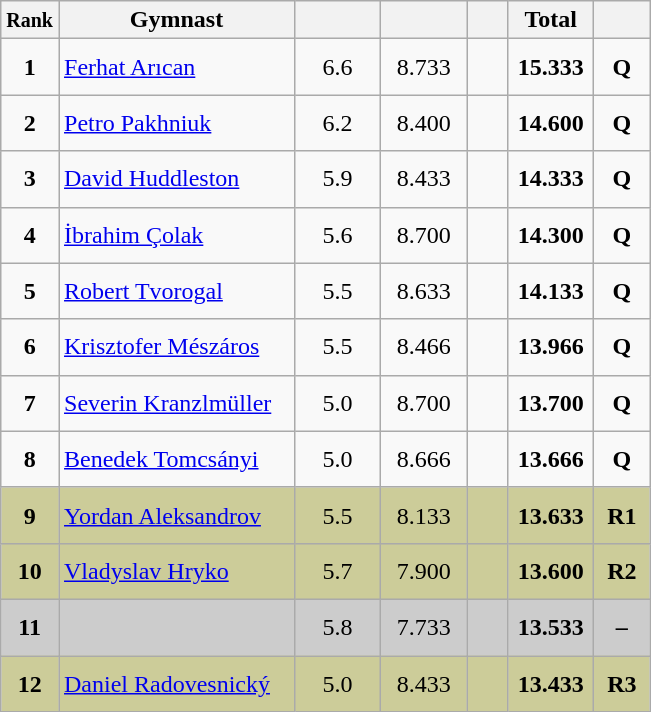<table style="text-align:center;" class="wikitable sortable">
<tr>
<th scope="col" style="width:15px;"><small>Rank</small></th>
<th scope="col" style="width:150px;">Gymnast</th>
<th scope="col" style="width:50px;"><small></small></th>
<th scope="col" style="width:50px;"><small></small></th>
<th scope="col" style="width:20px;"><small></small></th>
<th scope="col" style="width:50px;">Total</th>
<th scope="col" style="width:30px;"><small></small></th>
</tr>
<tr>
<td scope="row" style="text-align:center"><strong>1</strong></td>
<td style="height:30px; text-align:left;"> <a href='#'>Ferhat Arıcan</a></td>
<td>6.6</td>
<td>8.733</td>
<td></td>
<td><strong>15.333</strong></td>
<td><strong>Q</strong></td>
</tr>
<tr>
<td scope="row" style="text-align:center"><strong>2</strong></td>
<td style="height:30px; text-align:left;"> <a href='#'>Petro Pakhniuk</a></td>
<td>6.2</td>
<td>8.400</td>
<td></td>
<td><strong>14.600</strong></td>
<td><strong>Q</strong></td>
</tr>
<tr>
<td scope="row" style="text-align:center"><strong>3</strong></td>
<td style="height:30px; text-align:left;"> <a href='#'>David Huddleston</a></td>
<td>5.9</td>
<td>8.433</td>
<td></td>
<td><strong>14.333</strong></td>
<td><strong>Q</strong></td>
</tr>
<tr>
<td scope="row" style="text-align:center"><strong>4</strong></td>
<td style="height:30px; text-align:left;"> <a href='#'>İbrahim Çolak</a></td>
<td>5.6</td>
<td>8.700</td>
<td></td>
<td><strong>14.300</strong></td>
<td><strong>Q</strong></td>
</tr>
<tr>
<td scope="row" style="text-align:center"><strong>5</strong></td>
<td style="height:30px; text-align:left;"> <a href='#'>Robert Tvorogal</a></td>
<td>5.5</td>
<td>8.633</td>
<td></td>
<td><strong>14.133</strong></td>
<td><strong>Q</strong></td>
</tr>
<tr>
<td scope="row" style="text-align:center"><strong>6</strong></td>
<td style="height:30px; text-align:left;"> <a href='#'>Krisztofer Mészáros</a></td>
<td>5.5</td>
<td>8.466</td>
<td></td>
<td><strong>13.966</strong></td>
<td><strong>Q</strong></td>
</tr>
<tr>
<td scope="row" style="text-align:center"><strong>7</strong></td>
<td style="height:30px; text-align:left;"> <a href='#'>Severin Kranzlmüller</a></td>
<td>5.0</td>
<td>8.700</td>
<td></td>
<td><strong>13.700</strong></td>
<td><strong>Q</strong></td>
</tr>
<tr>
<td scope="row" style="text-align:center"><strong>8</strong></td>
<td style="height:30px; text-align:left;"> <a href='#'>Benedek Tomcsányi</a></td>
<td>5.0</td>
<td>8.666</td>
<td></td>
<td><strong>13.666</strong></td>
<td><strong>Q</strong></td>
</tr>
<tr style="background:#cccc99;">
<td scope="row" style="text-align:center"><strong>9</strong></td>
<td style="height:30px; text-align:left;"> <a href='#'>Yordan Aleksandrov</a></td>
<td>5.5</td>
<td>8.133</td>
<td></td>
<td><strong>13.633</strong></td>
<td><strong>R1</strong></td>
</tr>
<tr style="background:#cccc99;">
<td scope="row" style="text-align:center"><strong>10</strong></td>
<td style="height:30px; text-align:left;"> <a href='#'>Vladyslav Hryko</a></td>
<td>5.7</td>
<td>7.900</td>
<td></td>
<td><strong>13.600</strong></td>
<td><strong>R2</strong></td>
</tr>
<tr style="background:#cccccc;">
<td scope="row" style="text-align:center"><strong>11</strong></td>
<td style="height:30px; text-align:left;"></td>
<td>5.8</td>
<td>7.733</td>
<td></td>
<td><strong>13.533</strong></td>
<td><strong>–</strong></td>
</tr>
<tr style="background:#cccc99;">
<td scope="row" style="text-align:center"><strong>12</strong></td>
<td style="height:30px; text-align:left;"> <a href='#'>Daniel Radovesnický</a></td>
<td>5.0</td>
<td>8.433</td>
<td></td>
<td><strong>13.433</strong></td>
<td><strong>R3</strong></td>
</tr>
</table>
